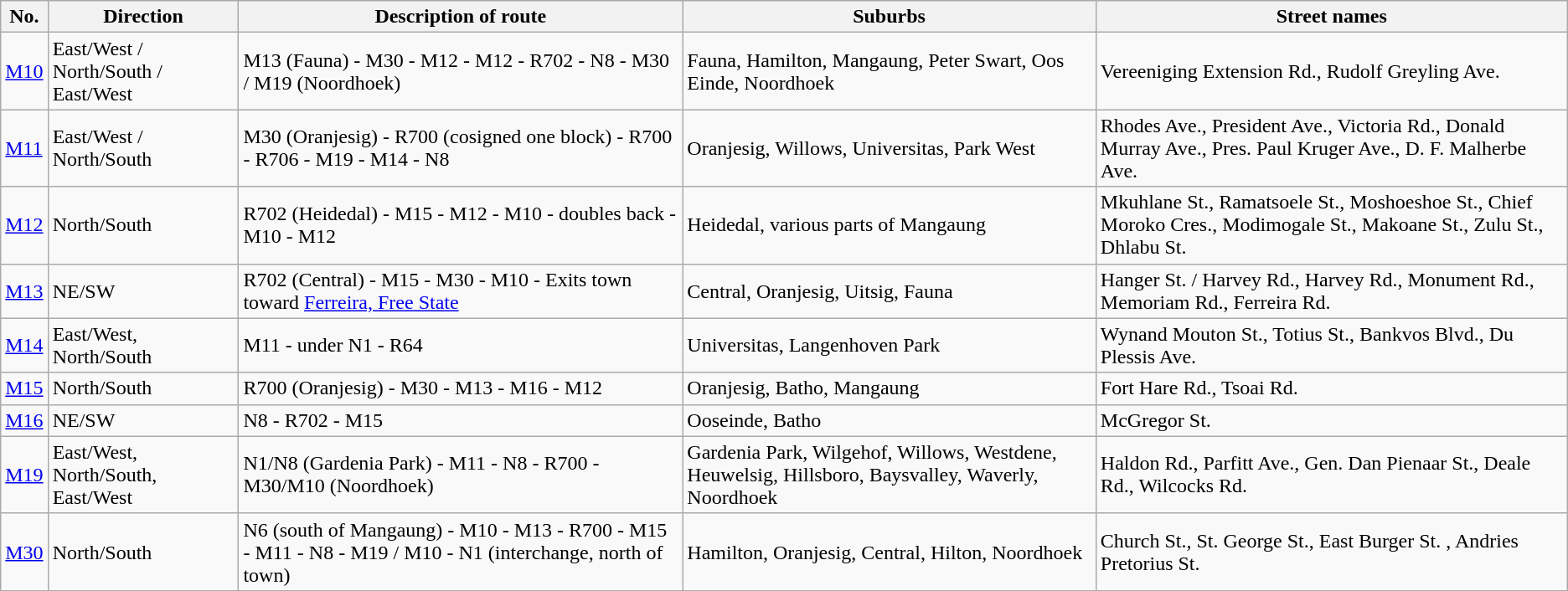<table class="wikitable">
<tr>
<th>No.</th>
<th>Direction</th>
<th>Description of route</th>
<th>Suburbs</th>
<th>Street names</th>
</tr>
<tr>
<td><a href='#'>M10</a></td>
<td>East/West / North/South / East/West</td>
<td>M13 (Fauna) - M30 - M12 - M12 - R702 - N8 - M30 / M19 (Noordhoek)</td>
<td>Fauna, Hamilton, Mangaung, Peter Swart, Oos Einde, Noordhoek</td>
<td>Vereeniging Extension Rd., Rudolf Greyling Ave.</td>
</tr>
<tr>
<td><a href='#'>M11</a></td>
<td>East/West / North/South</td>
<td>M30 (Oranjesig) - R700 (cosigned one block) - R700 - R706 - M19 - M14 - N8</td>
<td>Oranjesig, Willows, Universitas, Park West</td>
<td>Rhodes Ave., President Ave., Victoria Rd., Donald Murray Ave., Pres. Paul Kruger Ave., D. F. Malherbe Ave.</td>
</tr>
<tr>
<td><a href='#'>M12</a></td>
<td>North/South</td>
<td>R702 (Heidedal) - M15 - M12 - M10 - doubles back - M10 - M12</td>
<td>Heidedal, various parts of Mangaung</td>
<td>Mkuhlane St., Ramatsoele St., Moshoeshoe St., Chief Moroko Cres., Modimogale St., Makoane St., Zulu St., Dhlabu St.</td>
</tr>
<tr>
<td><a href='#'>M13</a></td>
<td>NE/SW</td>
<td>R702 (Central) - M15 - M30 - M10 - Exits town toward <a href='#'>Ferreira, Free State</a></td>
<td>Central, Oranjesig, Uitsig, Fauna</td>
<td>Hanger St. / Harvey Rd., Harvey Rd., Monument Rd., Memoriam Rd., Ferreira Rd.</td>
</tr>
<tr>
<td><a href='#'>M14</a></td>
<td>East/West, North/South</td>
<td>M11 - under N1 - R64</td>
<td>Universitas, Langenhoven Park</td>
<td>Wynand Mouton St., Totius St., Bankvos Blvd., Du Plessis Ave.</td>
</tr>
<tr>
<td><a href='#'>M15</a></td>
<td>North/South</td>
<td>R700 (Oranjesig) - M30 - M13 - M16 - M12</td>
<td>Oranjesig, Batho, Mangaung</td>
<td>Fort Hare Rd., Tsoai Rd.</td>
</tr>
<tr>
<td><a href='#'>M16</a></td>
<td>NE/SW</td>
<td>N8 - R702 - M15</td>
<td>Ooseinde, Batho</td>
<td>McGregor St.</td>
</tr>
<tr>
<td><a href='#'>M19</a></td>
<td>East/West, North/South, East/West</td>
<td>N1/N8 (Gardenia Park) - M11 - N8 - R700 - M30/M10 (Noordhoek)</td>
<td>Gardenia Park, Wilgehof, Willows, Westdene, Heuwelsig, Hillsboro, Baysvalley, Waverly, Noordhoek</td>
<td>Haldon Rd., Parfitt Ave., Gen. Dan Pienaar St., Deale Rd., Wilcocks Rd.</td>
</tr>
<tr>
<td><a href='#'>M30</a></td>
<td>North/South</td>
<td>N6 (south of Mangaung) - M10 - M13 - R700 - M15 - M11 - N8 - M19 / M10 - N1 (interchange, north of town)</td>
<td>Hamilton, Oranjesig, Central, Hilton, Noordhoek</td>
<td>Church St., St. George St., East Burger St. , Andries Pretorius St.</td>
</tr>
<tr>
</tr>
</table>
